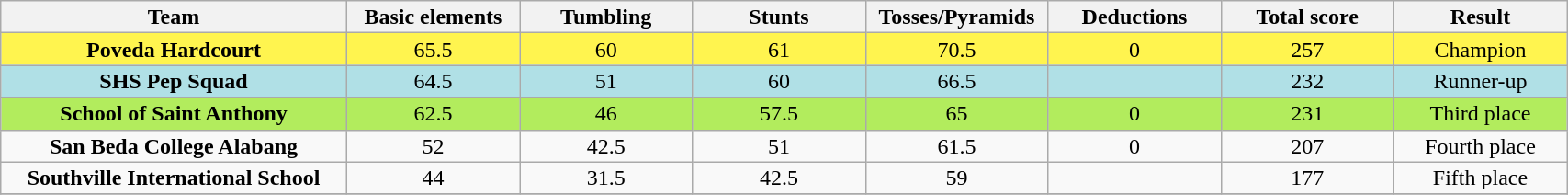<table class="wikitable" style="text-align:center; font-size:100%; line-height:16px; width:90%;">
<tr>
<th style="width:20%;">Team</th>
<th style="width:10%;">Basic elements</th>
<th style="width:10%;">Tumbling</th>
<th style="width:10%;">Stunts</th>
<th style="width:10%;">Tosses/Pyramids</th>
<th style="width:10%;">Deductions</th>
<th style="width:10%;">Total score</th>
<th style="width:10%;">Result</th>
</tr>
<tr style="background:#FFF44F;">
<td><strong>Poveda Hardcourt</strong></td>
<td>65.5</td>
<td>60</td>
<td>61</td>
<td>70.5</td>
<td>0</td>
<td>257</td>
<td>Champion</td>
</tr>
<tr style="background:#B0E0E6;">
<td><strong>SHS Pep Squad</strong></td>
<td>64.5</td>
<td>51</td>
<td>60</td>
<td>66.5</td>
<td></td>
<td>232</td>
<td>Runner-up</td>
</tr>
<tr style="background:#B2EC5D;">
<td><strong>School of Saint Anthony</strong></td>
<td>62.5</td>
<td>46</td>
<td>57.5</td>
<td>65</td>
<td>0</td>
<td>231</td>
<td>Third place</td>
</tr>
<tr>
<td><strong>San Beda College Alabang</strong></td>
<td>52</td>
<td>42.5</td>
<td>51</td>
<td>61.5</td>
<td>0</td>
<td>207</td>
<td>Fourth place</td>
</tr>
<tr>
<td><strong>Southville International School</strong></td>
<td>44</td>
<td>31.5</td>
<td>42.5</td>
<td>59</td>
<td></td>
<td>177</td>
<td>Fifth place</td>
</tr>
<tr>
</tr>
</table>
